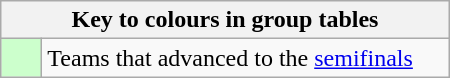<table class="wikitable" style="text-align: center; width: 300px;">
<tr>
<th colspan=2>Key to colours in group tables</th>
</tr>
<tr>
<td bgcolor=#ccffcc style="width: 20px;"></td>
<td align=left>Teams that advanced to the <a href='#'>semifinals</a></td>
</tr>
</table>
